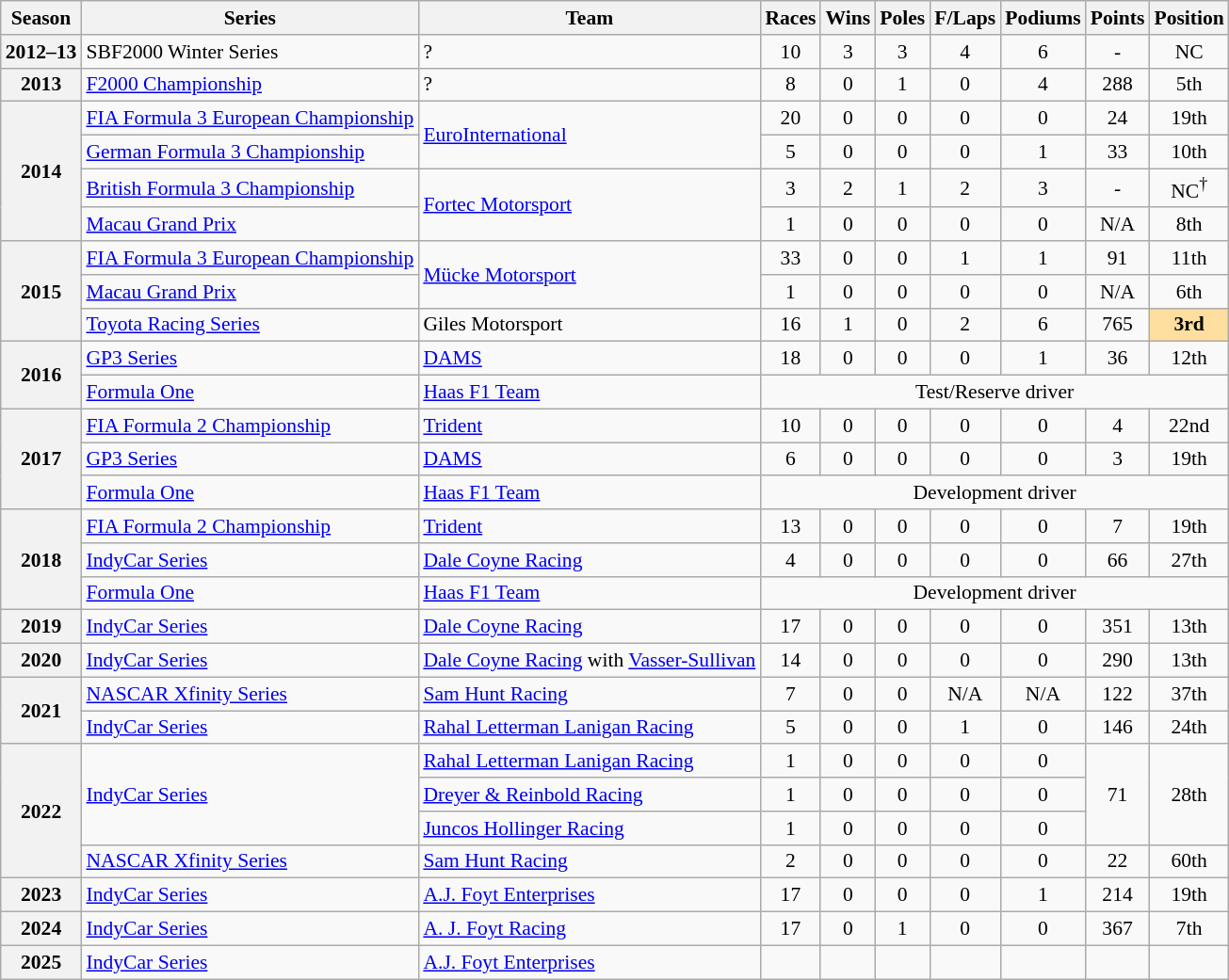<table class="wikitable" style="font-size: 90%; text-align:center">
<tr>
<th>Season</th>
<th>Series</th>
<th>Team</th>
<th>Races</th>
<th>Wins</th>
<th>Poles</th>
<th>F/Laps</th>
<th>Podiums</th>
<th>Points</th>
<th>Position</th>
</tr>
<tr>
<th>2012–13</th>
<td align=left>SBF2000 Winter Series</td>
<td align=left>?</td>
<td>10</td>
<td>3</td>
<td>3</td>
<td>4</td>
<td>6</td>
<td>-</td>
<td>NC</td>
</tr>
<tr>
<th>2013</th>
<td align=left><a href='#'>F2000 Championship</a></td>
<td align=left>?</td>
<td>8</td>
<td>0</td>
<td>1</td>
<td>0</td>
<td>4</td>
<td>288</td>
<td>5th</td>
</tr>
<tr>
<th rowspan=4>2014</th>
<td align=left><a href='#'>FIA Formula 3 European Championship</a></td>
<td align=left rowspan=2><a href='#'>EuroInternational</a></td>
<td>20</td>
<td>0</td>
<td>0</td>
<td>0</td>
<td>0</td>
<td>24</td>
<td>19th</td>
</tr>
<tr>
<td align=left><a href='#'>German Formula 3 Championship</a></td>
<td>5</td>
<td>0</td>
<td>0</td>
<td>0</td>
<td>1</td>
<td>33</td>
<td>10th</td>
</tr>
<tr>
<td align=left><a href='#'>British Formula 3 Championship</a></td>
<td align=left rowspan=2><a href='#'>Fortec Motorsport</a></td>
<td>3</td>
<td>2</td>
<td>1</td>
<td>2</td>
<td>3</td>
<td>-</td>
<td>NC<sup>†</sup></td>
</tr>
<tr>
<td align=left><a href='#'>Macau Grand Prix</a></td>
<td>1</td>
<td>0</td>
<td>0</td>
<td>0</td>
<td>0</td>
<td>N/A</td>
<td>8th</td>
</tr>
<tr>
<th rowspan=3>2015</th>
<td align=left><a href='#'>FIA Formula 3 European Championship</a></td>
<td align=left rowspan=2><a href='#'>Mücke Motorsport</a></td>
<td>33</td>
<td>0</td>
<td>0</td>
<td>1</td>
<td>1</td>
<td>91</td>
<td>11th</td>
</tr>
<tr>
<td align=left><a href='#'>Macau Grand Prix</a></td>
<td>1</td>
<td>0</td>
<td>0</td>
<td>0</td>
<td>0</td>
<td>N/A</td>
<td>6th</td>
</tr>
<tr>
<td align=left><a href='#'>Toyota Racing Series</a></td>
<td align=left>Giles Motorsport</td>
<td>16</td>
<td>1</td>
<td>0</td>
<td>2</td>
<td>6</td>
<td>765</td>
<td style="background:#FFDF9F;"><strong>3rd</strong></td>
</tr>
<tr>
<th rowspan="2">2016</th>
<td align=left><a href='#'>GP3 Series</a></td>
<td align=left><a href='#'>DAMS</a></td>
<td>18</td>
<td>0</td>
<td>0</td>
<td>0</td>
<td>1</td>
<td>36</td>
<td>12th</td>
</tr>
<tr>
<td align=left><a href='#'>Formula One</a></td>
<td align=left><a href='#'>Haas F1 Team</a></td>
<td colspan="7">Test/Reserve driver</td>
</tr>
<tr>
<th rowspan="3">2017</th>
<td align=left><a href='#'>FIA Formula 2 Championship</a></td>
<td align=left><a href='#'>Trident</a></td>
<td>10</td>
<td>0</td>
<td>0</td>
<td>0</td>
<td>0</td>
<td>4</td>
<td>22nd</td>
</tr>
<tr>
<td align=left><a href='#'>GP3 Series</a></td>
<td align=left><a href='#'>DAMS</a></td>
<td>6</td>
<td>0</td>
<td>0</td>
<td>0</td>
<td>0</td>
<td>3</td>
<td>19th</td>
</tr>
<tr>
<td align=left><a href='#'>Formula One</a></td>
<td align=left><a href='#'>Haas F1 Team</a></td>
<td colspan="7">Development driver</td>
</tr>
<tr>
<th rowspan="3">2018</th>
<td align="left"><a href='#'>FIA Formula 2 Championship</a></td>
<td align="left"><a href='#'>Trident</a></td>
<td>13</td>
<td>0</td>
<td>0</td>
<td>0</td>
<td>0</td>
<td>7</td>
<td>19th</td>
</tr>
<tr>
<td align=left><a href='#'>IndyCar Series</a></td>
<td align=left><a href='#'>Dale Coyne Racing</a></td>
<td>4</td>
<td>0</td>
<td>0</td>
<td>0</td>
<td>0</td>
<td>66</td>
<td>27th</td>
</tr>
<tr>
<td align=left><a href='#'>Formula One</a></td>
<td align=left><a href='#'>Haas F1 Team</a></td>
<td colspan="7">Development driver</td>
</tr>
<tr>
<th>2019</th>
<td align=left><a href='#'>IndyCar Series</a></td>
<td align=left><a href='#'>Dale Coyne Racing</a></td>
<td>17</td>
<td>0</td>
<td>0</td>
<td>0</td>
<td>0</td>
<td>351</td>
<td>13th</td>
</tr>
<tr>
<th>2020</th>
<td align=left><a href='#'>IndyCar Series</a></td>
<td align=left><a href='#'>Dale Coyne Racing</a> with <a href='#'>Vasser-Sullivan</a></td>
<td>14</td>
<td>0</td>
<td>0</td>
<td>0</td>
<td>0</td>
<td>290</td>
<td>13th</td>
</tr>
<tr>
<th rowspan=2>2021</th>
<td align=left><a href='#'>NASCAR Xfinity Series</a></td>
<td align=left><a href='#'>Sam Hunt Racing</a></td>
<td>7</td>
<td>0</td>
<td>0</td>
<td>N/A</td>
<td>N/A</td>
<td>122</td>
<td>37th</td>
</tr>
<tr>
<td align=left><a href='#'>IndyCar Series</a></td>
<td align=left><a href='#'>Rahal Letterman Lanigan Racing</a></td>
<td>5</td>
<td>0</td>
<td>0</td>
<td>1</td>
<td>0</td>
<td>146</td>
<td>24th</td>
</tr>
<tr>
<th rowspan="4">2022</th>
<td rowspan=3 align=left><a href='#'>IndyCar Series</a></td>
<td align=left><a href='#'>Rahal Letterman Lanigan Racing</a></td>
<td>1</td>
<td>0</td>
<td>0</td>
<td>0</td>
<td>0</td>
<td rowspan=3>71</td>
<td rowspan=3>28th</td>
</tr>
<tr>
<td align=left><a href='#'>Dreyer & Reinbold Racing</a></td>
<td>1</td>
<td>0</td>
<td>0</td>
<td>0</td>
<td>0</td>
</tr>
<tr>
<td align=left><a href='#'>Juncos Hollinger Racing</a></td>
<td>1</td>
<td>0</td>
<td>0</td>
<td>0</td>
<td>0</td>
</tr>
<tr>
<td align=left><a href='#'>NASCAR Xfinity Series</a></td>
<td align=left><a href='#'>Sam Hunt Racing</a></td>
<td>2</td>
<td>0</td>
<td>0</td>
<td>0</td>
<td>0</td>
<td>22</td>
<td>60th</td>
</tr>
<tr>
<th>2023</th>
<td align="left"><a href='#'>IndyCar Series</a></td>
<td align="left"><a href='#'>A.J. Foyt Enterprises</a></td>
<td>17</td>
<td>0</td>
<td>0</td>
<td>0</td>
<td>1</td>
<td>214</td>
<td>19th</td>
</tr>
<tr>
<th>2024</th>
<td align=left><a href='#'>IndyCar Series</a></td>
<td align=left><a href='#'>A. J. Foyt Racing</a></td>
<td>17</td>
<td>0</td>
<td>1</td>
<td>0</td>
<td>0</td>
<td>367</td>
<td>7th</td>
</tr>
<tr>
<th>2025</th>
<td align=left><a href='#'>IndyCar Series</a></td>
<td align=left><a href='#'>A.J. Foyt Enterprises</a></td>
<td></td>
<td></td>
<td></td>
<td></td>
<td></td>
<td></td>
<td></td>
</tr>
</table>
